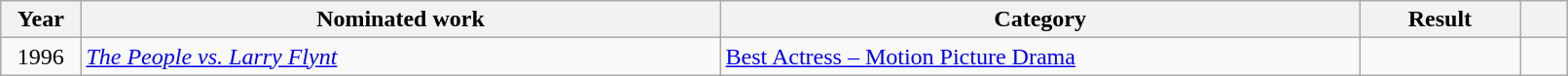<table class="wikitable" style="width: 85%;">
<tr>
<th width=5%>Year</th>
<th style="width:40%;">Nominated work</th>
<th style="width:40%;">Category</th>
<th style="width:10%;">Result</th>
<th width=3%></th>
</tr>
<tr>
<td style="text-align:center;">1996</td>
<td style="text-align:left;"><em><a href='#'>The People vs. Larry Flynt</a></em></td>
<td><a href='#'>Best Actress – Motion Picture Drama</a></td>
<td></td>
<td style="text-align:center;"></td>
</tr>
</table>
